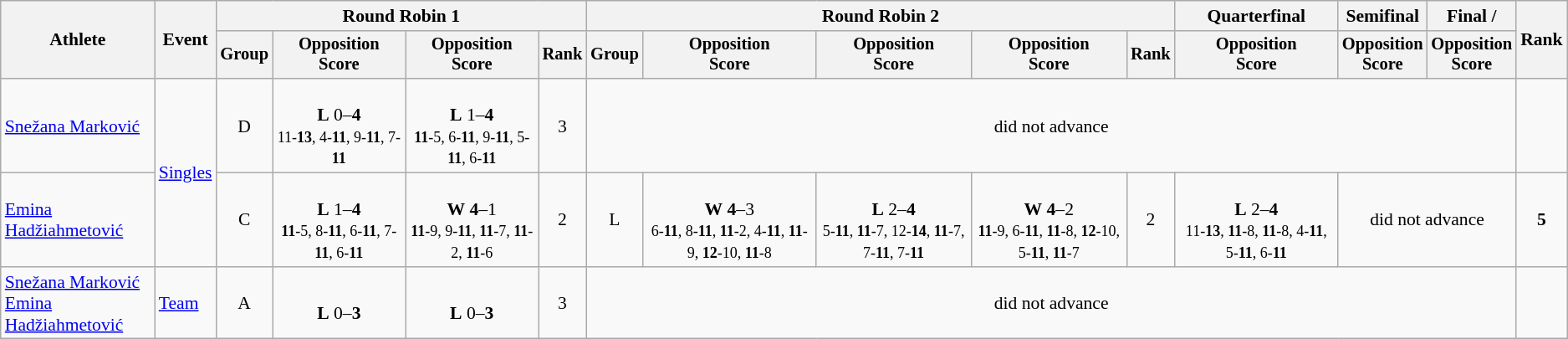<table class=wikitable style="font-size:90%">
<tr>
<th rowspan=2>Athlete</th>
<th rowspan=2>Event</th>
<th colspan=4>Round Robin 1</th>
<th colspan=5>Round Robin 2</th>
<th>Quarterfinal</th>
<th>Semifinal</th>
<th>Final / </th>
<th rowspan=2>Rank</th>
</tr>
<tr style="font-size:95%">
<th>Group</th>
<th>Opposition<br>Score</th>
<th>Opposition<br>Score</th>
<th>Rank</th>
<th>Group</th>
<th>Opposition<br>Score</th>
<th>Opposition<br>Score</th>
<th>Opposition<br>Score</th>
<th>Rank</th>
<th>Opposition<br>Score</th>
<th>Opposition<br>Score</th>
<th>Opposition<br>Score</th>
</tr>
<tr align=center>
<td align=left><a href='#'>Snežana Marković</a></td>
<td align=left rowspan=2><a href='#'>Singles</a></td>
<td>D</td>
<td><br><strong>L</strong> 0–<strong>4</strong><br><small>11-<strong>13</strong>, 4-<strong>11</strong>, 9-<strong>11</strong>, 7-<strong>11</strong></small></td>
<td><br><strong>L</strong> 1–<strong>4</strong><br><small><strong>11</strong>-5, 6-<strong>11</strong>, 9-<strong>11</strong>, 5-<strong>11</strong>, 6-<strong>11</strong></small></td>
<td>3</td>
<td colspan=8>did not advance</td>
</tr>
<tr align=center>
<td align=left><a href='#'>Emina Hadžiahmetović</a></td>
<td>C</td>
<td><br><strong>L</strong> 1–<strong>4</strong><br><small><strong>11</strong>-5, 8-<strong>11</strong>, 6-<strong>11</strong>, 7-<strong>11</strong>, 6-<strong>11</strong></small></td>
<td><br><strong>W</strong> <strong>4</strong>–1<br><small><strong>11</strong>-9, 9-<strong>11</strong>, <strong>11</strong>-7, <strong>11</strong>-2, <strong>11</strong>-6</small></td>
<td>2 <strong></strong></td>
<td>L</td>
<td><br><strong>W</strong> <strong>4</strong>–3<br><small>6-<strong>11</strong>, 8-<strong>11</strong>, <strong>11</strong>-2, 4-<strong>11</strong>, <strong>11</strong>-9, <strong>12</strong>-10, <strong>11</strong>-8</small></td>
<td><br><strong>L</strong> 2–<strong>4</strong><br><small>5-<strong>11</strong>, <strong>11</strong>-7, 12-<strong>14</strong>, <strong>11</strong>-7, 7-<strong>11</strong>, 7-<strong>11</strong></small></td>
<td><br><strong>W</strong> <strong>4</strong>–2<br><small><strong>11</strong>-9, 6-<strong>11</strong>, <strong>11</strong>-8, <strong>12</strong>-10, 5-<strong>11</strong>, <strong>11</strong>-7</small></td>
<td>2 <strong></strong></td>
<td><br><strong>L</strong> 2–<strong>4</strong><br><small>11-<strong>13</strong>, <strong>11</strong>-8, <strong>11</strong>-8, 4-<strong>11</strong>, 5-<strong>11</strong>, 6-<strong>11</strong></small></td>
<td colspan=2>did not advance</td>
<td><strong>5</strong></td>
</tr>
<tr align=center>
<td align=left><a href='#'>Snežana Marković</a><br><a href='#'>Emina Hadžiahmetović</a></td>
<td align=left><a href='#'>Team</a></td>
<td>A</td>
<td><br><strong>L</strong> 0–<strong>3</strong></td>
<td><br><strong>L</strong> 0–<strong>3</strong></td>
<td>3</td>
<td colspan=8>did not advance</td>
</tr>
</table>
